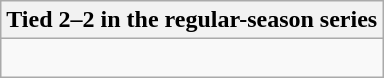<table class="wikitable collapsible collapsed">
<tr>
<th>Tied 2–2 in the regular-season series</th>
</tr>
<tr>
<td><br>


</td>
</tr>
</table>
